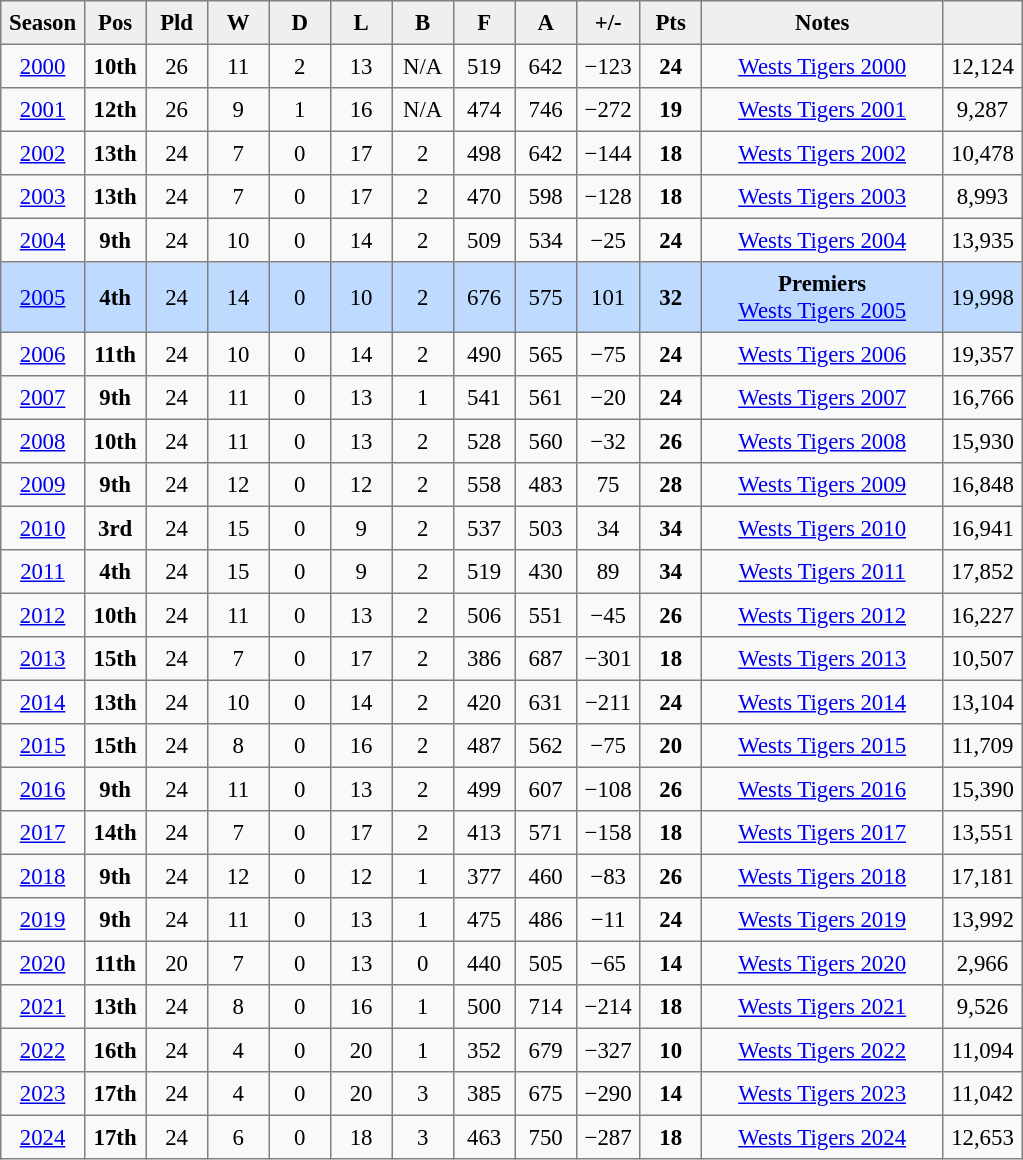<table border=1 style="border-collapse:collapse; font-size:95%; text-align:center; background: #F9F9F9;" cellpadding=5 cellspacing=0>
<tr style="background:#efefef;">
<th style="width:30px;">Season</th>
<th style="width:30px;">Pos</th>
<th style="width:30px;">Pld</th>
<th style="width:30px;">W</th>
<th style="width:30px;">D</th>
<th style="width:30px;">L</th>
<th style="width:30px;">B</th>
<th style="width:30px;">F</th>
<th style="width:30px;">A</th>
<th style="width:30px;">+/-</th>
<th style="width:30px;">Pts</th>
<th style="width:150px;">Notes</th>
<th style="width:30px;"></th>
</tr>
<tr>
<td><a href='#'>2000</a></td>
<td><strong>10th</strong></td>
<td>26</td>
<td>11</td>
<td>2</td>
<td>13</td>
<td>N/A</td>
<td>519</td>
<td>642</td>
<td>−123</td>
<td><strong>24</strong></td>
<td><a href='#'>Wests Tigers 2000</a></td>
<td>12,124</td>
</tr>
<tr>
<td><a href='#'>2001</a></td>
<td><strong>12th</strong></td>
<td>26</td>
<td>9</td>
<td>1</td>
<td>16</td>
<td>N/A</td>
<td>474</td>
<td>746</td>
<td>−272</td>
<td><strong>19</strong></td>
<td><a href='#'>Wests Tigers 2001</a></td>
<td>9,287</td>
</tr>
<tr>
<td><a href='#'>2002</a></td>
<td><strong>13th</strong></td>
<td>24</td>
<td>7</td>
<td>0</td>
<td>17</td>
<td>2</td>
<td>498</td>
<td>642</td>
<td>−144</td>
<td><strong>18</strong></td>
<td><a href='#'>Wests Tigers 2002</a></td>
<td>10,478</td>
</tr>
<tr>
<td><a href='#'>2003</a></td>
<td><strong>13th</strong></td>
<td>24</td>
<td>7</td>
<td>0</td>
<td>17</td>
<td>2</td>
<td>470</td>
<td>598</td>
<td>−128</td>
<td><strong>18</strong></td>
<td><a href='#'>Wests Tigers 2003</a></td>
<td>8,993</td>
</tr>
<tr>
<td><a href='#'>2004</a></td>
<td><strong>9th</strong></td>
<td>24</td>
<td>10</td>
<td>0</td>
<td>14</td>
<td>2</td>
<td>509</td>
<td>534</td>
<td>−25</td>
<td><strong>24</strong></td>
<td><a href='#'>Wests Tigers 2004</a></td>
<td>13,935</td>
</tr>
<tr style="background:#BEDAFF;">
<td><a href='#'>2005</a></td>
<td><strong>4th</strong></td>
<td>24</td>
<td>14</td>
<td>0</td>
<td>10</td>
<td>2</td>
<td>676</td>
<td>575</td>
<td>101</td>
<td><strong>32</strong></td>
<td><strong>Premiers</strong><br><a href='#'>Wests Tigers 2005</a></td>
<td>19,998</td>
</tr>
<tr>
<td><a href='#'>2006</a></td>
<td><strong>11th</strong></td>
<td>24</td>
<td>10</td>
<td>0</td>
<td>14</td>
<td>2</td>
<td>490</td>
<td>565</td>
<td>−75</td>
<td><strong>24</strong></td>
<td><a href='#'>Wests Tigers 2006</a></td>
<td>19,357</td>
</tr>
<tr>
<td><a href='#'>2007</a></td>
<td><strong>9th</strong></td>
<td>24</td>
<td>11</td>
<td>0</td>
<td>13</td>
<td>1</td>
<td>541</td>
<td>561</td>
<td>−20</td>
<td><strong>24</strong></td>
<td><a href='#'>Wests Tigers 2007</a></td>
<td>16,766</td>
</tr>
<tr>
<td><a href='#'>2008</a></td>
<td><strong>10th</strong></td>
<td>24</td>
<td>11</td>
<td>0</td>
<td>13</td>
<td>2</td>
<td>528</td>
<td>560</td>
<td>−32</td>
<td><strong>26</strong></td>
<td><a href='#'>Wests Tigers 2008</a></td>
<td>15,930</td>
</tr>
<tr>
<td><a href='#'>2009</a></td>
<td><strong>9th</strong></td>
<td>24</td>
<td>12</td>
<td>0</td>
<td>12</td>
<td>2</td>
<td>558</td>
<td>483</td>
<td>75</td>
<td><strong>28</strong></td>
<td><a href='#'>Wests Tigers 2009</a></td>
<td>16,848</td>
</tr>
<tr>
<td><a href='#'>2010</a></td>
<td><strong>3rd</strong></td>
<td>24</td>
<td>15</td>
<td>0</td>
<td>9</td>
<td>2</td>
<td>537</td>
<td>503</td>
<td>34</td>
<td><strong>34</strong></td>
<td><a href='#'>Wests Tigers 2010</a></td>
<td>16,941</td>
</tr>
<tr>
<td><a href='#'>2011</a></td>
<td><strong>4th</strong></td>
<td>24</td>
<td>15</td>
<td>0</td>
<td>9</td>
<td>2</td>
<td>519</td>
<td>430</td>
<td>89</td>
<td><strong>34</strong></td>
<td><a href='#'>Wests Tigers 2011</a></td>
<td>17,852</td>
</tr>
<tr>
<td><a href='#'>2012</a></td>
<td><strong>10th</strong></td>
<td>24</td>
<td>11</td>
<td>0</td>
<td>13</td>
<td>2</td>
<td>506</td>
<td>551</td>
<td>−45</td>
<td><strong>26</strong></td>
<td><a href='#'>Wests Tigers 2012</a></td>
<td>16,227</td>
</tr>
<tr>
<td><a href='#'>2013</a></td>
<td><strong>15th</strong></td>
<td>24</td>
<td>7</td>
<td>0</td>
<td>17</td>
<td>2</td>
<td>386</td>
<td>687</td>
<td>−301</td>
<td><strong>18</strong></td>
<td><a href='#'>Wests Tigers 2013</a></td>
<td>10,507</td>
</tr>
<tr>
<td><a href='#'>2014</a></td>
<td><strong>13th</strong></td>
<td>24</td>
<td>10</td>
<td>0</td>
<td>14</td>
<td>2</td>
<td>420</td>
<td>631</td>
<td>−211</td>
<td><strong>24</strong></td>
<td><a href='#'>Wests Tigers 2014</a></td>
<td>13,104</td>
</tr>
<tr>
<td><a href='#'>2015</a></td>
<td><strong>15th</strong></td>
<td>24</td>
<td>8</td>
<td>0</td>
<td>16</td>
<td>2</td>
<td>487</td>
<td>562</td>
<td>−75</td>
<td><strong>20</strong></td>
<td><a href='#'>Wests Tigers 2015</a></td>
<td>11,709</td>
</tr>
<tr>
<td><a href='#'>2016</a></td>
<td><strong>9th</strong></td>
<td>24</td>
<td>11</td>
<td>0</td>
<td>13</td>
<td>2</td>
<td>499</td>
<td>607</td>
<td>−108</td>
<td><strong>26</strong></td>
<td><a href='#'>Wests Tigers 2016</a></td>
<td>15,390</td>
</tr>
<tr>
<td><a href='#'>2017</a></td>
<td><strong>14th</strong></td>
<td>24</td>
<td>7</td>
<td>0</td>
<td>17</td>
<td>2</td>
<td>413</td>
<td>571</td>
<td>−158</td>
<td><strong>18</strong></td>
<td><a href='#'>Wests Tigers 2017</a></td>
<td>13,551</td>
</tr>
<tr>
<td><a href='#'>2018</a></td>
<td><strong>9th</strong></td>
<td>24</td>
<td>12</td>
<td>0</td>
<td>12</td>
<td>1</td>
<td>377</td>
<td>460</td>
<td>−83</td>
<td><strong>26</strong></td>
<td><a href='#'>Wests Tigers 2018</a></td>
<td>17,181</td>
</tr>
<tr>
<td><a href='#'>2019</a></td>
<td><strong>9th</strong></td>
<td>24</td>
<td>11</td>
<td>0</td>
<td>13</td>
<td>1</td>
<td>475</td>
<td>486</td>
<td>−11</td>
<td><strong>24</strong></td>
<td><a href='#'>Wests Tigers 2019</a></td>
<td>13,992</td>
</tr>
<tr>
<td><a href='#'>2020</a></td>
<td><strong>11th</strong></td>
<td>20</td>
<td>7</td>
<td>0</td>
<td>13</td>
<td>0</td>
<td>440</td>
<td>505</td>
<td>−65</td>
<td><strong>14</strong></td>
<td><a href='#'>Wests Tigers 2020</a></td>
<td>2,966</td>
</tr>
<tr>
<td><a href='#'>2021</a></td>
<td><strong>13th</strong></td>
<td>24</td>
<td>8</td>
<td>0</td>
<td>16</td>
<td>1</td>
<td>500</td>
<td>714</td>
<td>−214</td>
<td><strong>18</strong></td>
<td><a href='#'>Wests Tigers 2021</a></td>
<td>9,526</td>
</tr>
<tr>
<td><a href='#'>2022</a></td>
<td><strong>16th</strong></td>
<td>24</td>
<td>4</td>
<td>0</td>
<td>20</td>
<td>1</td>
<td>352</td>
<td>679</td>
<td>−327</td>
<td><strong>10</strong></td>
<td><a href='#'>Wests Tigers 2022</a></td>
<td>11,094</td>
</tr>
<tr>
<td><a href='#'>2023</a></td>
<td><strong>17th</strong></td>
<td>24</td>
<td>4</td>
<td>0</td>
<td>20</td>
<td>3</td>
<td>385</td>
<td>675</td>
<td>−290</td>
<td><strong>14</strong></td>
<td><a href='#'>Wests Tigers 2023</a></td>
<td>11,042</td>
</tr>
<tr>
<td><a href='#'>2024</a></td>
<td><strong>17th</strong></td>
<td>24</td>
<td>6</td>
<td>0</td>
<td>18</td>
<td>3</td>
<td>463</td>
<td>750</td>
<td>−287</td>
<td><strong>18</strong></td>
<td><a href='#'>Wests Tigers 2024</a></td>
<td>12,653</td>
</tr>
</table>
